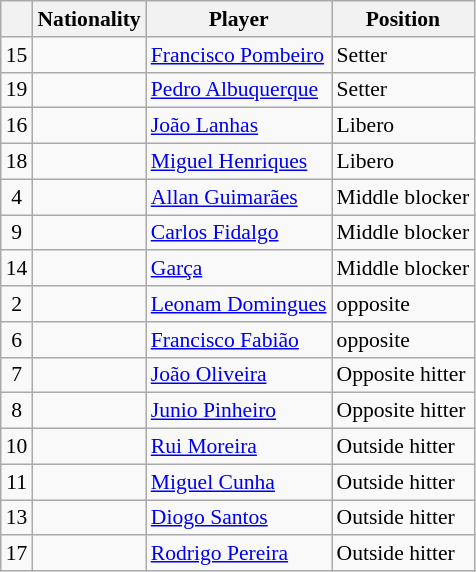<table class="wikitable" style="font-size:90%">
<tr>
<th></th>
<th>Nationality</th>
<th>Player</th>
<th>Position</th>
</tr>
<tr>
<td align=center>15</td>
<td></td>
<td><a href='#'>Francisco Pombeiro</a></td>
<td>Setter</td>
</tr>
<tr>
<td align=center>19</td>
<td></td>
<td><a href='#'>Pedro Albuquerque</a></td>
<td>Setter</td>
</tr>
<tr>
<td align=center>16</td>
<td></td>
<td><a href='#'>João Lanhas</a></td>
<td>Libero</td>
</tr>
<tr>
<td align=center>18</td>
<td></td>
<td><a href='#'>Miguel Henriques</a></td>
<td>Libero</td>
</tr>
<tr>
<td align=center>4</td>
<td></td>
<td><a href='#'>Allan Guimarães</a></td>
<td>Middle blocker</td>
</tr>
<tr>
<td align=center>9</td>
<td></td>
<td><a href='#'>Carlos Fidalgo</a></td>
<td>Middle blocker</td>
</tr>
<tr>
<td align=center>14</td>
<td></td>
<td><a href='#'>Garça</a></td>
<td>Middle blocker</td>
</tr>
<tr>
<td align=center>2</td>
<td></td>
<td><a href='#'>Leonam Domingues</a></td>
<td>opposite</td>
</tr>
<tr>
<td align=center>6</td>
<td></td>
<td><a href='#'>Francisco Fabião</a></td>
<td>opposite</td>
</tr>
<tr>
<td align=center>7</td>
<td></td>
<td><a href='#'>João Oliveira</a></td>
<td>Opposite hitter</td>
</tr>
<tr>
<td align=center>8</td>
<td></td>
<td><a href='#'>Junio Pinheiro</a></td>
<td>Opposite hitter</td>
</tr>
<tr>
<td align=center>10</td>
<td></td>
<td><a href='#'>Rui Moreira</a></td>
<td>Outside hitter</td>
</tr>
<tr>
<td align=center>11</td>
<td></td>
<td><a href='#'>Miguel Cunha</a></td>
<td>Outside hitter</td>
</tr>
<tr>
<td align=center>13</td>
<td></td>
<td><a href='#'>Diogo Santos</a></td>
<td>Outside hitter</td>
</tr>
<tr>
<td align=center>17</td>
<td></td>
<td><a href='#'>Rodrigo Pereira</a></td>
<td>Outside hitter</td>
</tr>
</table>
